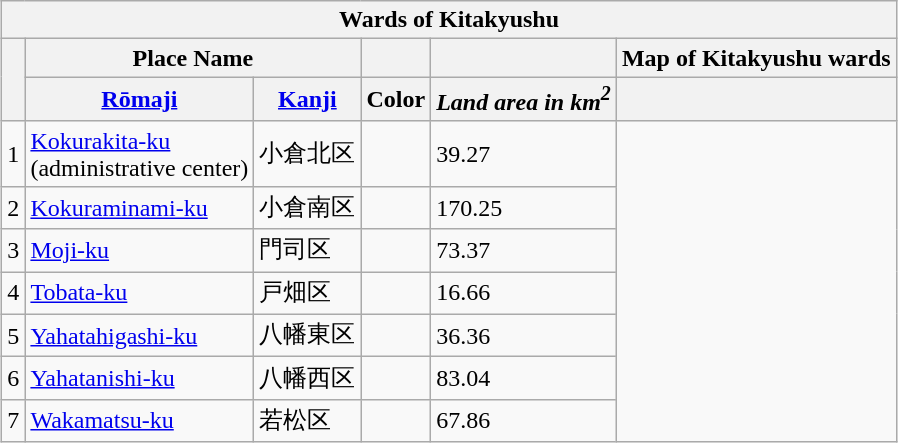<table class="wikitable" style="margin-left: auto; margin-right: auto;">
<tr>
<th colspan="6">Wards of Kitakyushu</th>
</tr>
<tr>
<th rowspan="2"></th>
<th colspan="2">Place Name</th>
<th></th>
<th></th>
<th>Map of Kitakyushu wards</th>
</tr>
<tr>
<th><a href='#'>Rōmaji</a></th>
<th><a href='#'>Kanji</a></th>
<th>Color</th>
<th><em>Land area in km<sup>2</sup></em></th>
<th></th>
</tr>
<tr>
<td style="text-align: center;" "width: 20px;">1</td>
<td><a href='#'>Kokurakita-ku</a><br>(administrative center)</td>
<td>小倉北区</td>
<td></td>
<td>39.27</td>
<td rowspan="7"><div><br>
</div></td>
</tr>
<tr>
<td style="text-align: center;">2</td>
<td><a href='#'>Kokuraminami-ku</a></td>
<td>小倉南区</td>
<td></td>
<td>170.25</td>
</tr>
<tr>
<td style="text-align: center;">3</td>
<td><a href='#'>Moji-ku</a></td>
<td>門司区</td>
<td></td>
<td>73.37</td>
</tr>
<tr>
<td style="text-align: center;">4</td>
<td><a href='#'>Tobata-ku</a></td>
<td>戸畑区</td>
<td></td>
<td>16.66</td>
</tr>
<tr>
<td style="text-align: center;">5</td>
<td><a href='#'>Yahatahigashi-ku</a></td>
<td>八幡東区</td>
<td></td>
<td>36.36</td>
</tr>
<tr>
<td style="text-align: center;">6</td>
<td><a href='#'>Yahatanishi-ku</a></td>
<td>八幡西区</td>
<td></td>
<td>83.04</td>
</tr>
<tr>
<td style="text-align: center;">7</td>
<td><a href='#'>Wakamatsu-ku</a></td>
<td>若松区</td>
<td></td>
<td>67.86</td>
</tr>
</table>
